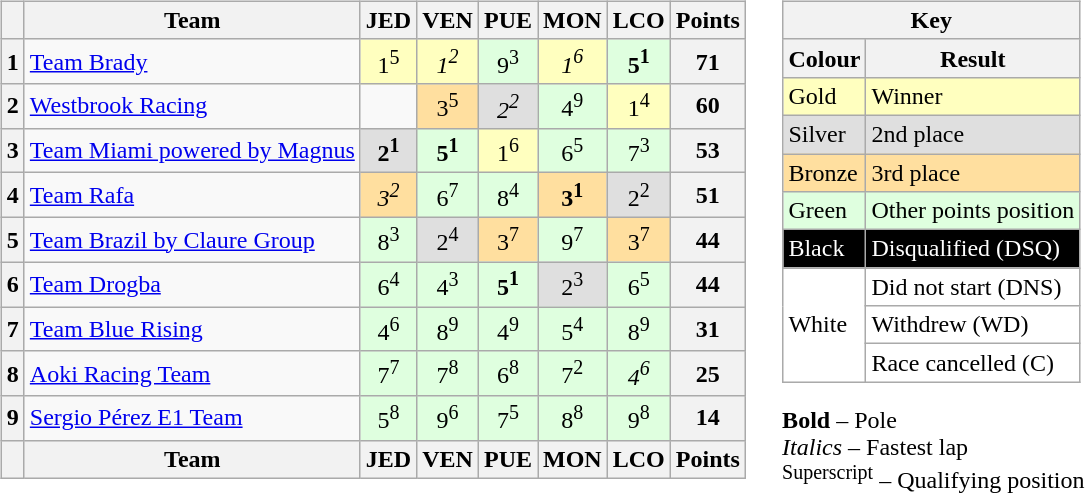<table>
<tr>
<td style="vertical-align:top; text-align:center"><br><table class="wikitable">
<tr style="vertical-align:middle;">
<th style="vertical-align:middle"></th>
<th style="vertical-align:middle;background">Team</th>
<th>JED<br></th>
<th>VEN<br></th>
<th>PUE<br></th>
<th>MON<br></th>
<th>LCO<br></th>
<th style="vertical-align:middle">Points</th>
</tr>
<tr>
<th>1</th>
<td style="text-align:left"> <a href='#'>Team Brady</a></td>
<td style="background:#FFFFBF;">1<sup>5</sup></td>
<td style="background:#FFFFBF;"><em>1<sup>2</sup></em></td>
<td style="background:#DFFFDF;">9<sup>3</sup></td>
<td style="background:#FFFFBF;"><em>1<sup>6</sup></em></td>
<td style="background:#DFFFDF;"><strong>5<sup>1</sup></strong></td>
<th>71</th>
</tr>
<tr>
<th>2</th>
<td style="text-align:left"> <a href='#'>Westbrook Racing</a></td>
<td></td>
<td style="background:#FFDF9F;">3<sup>5</sup></td>
<td style="background:#DFDFDF;"><em>2<sup>2</sup></em></td>
<td style="background:#DFFFDF;">4<sup>9</sup></td>
<td style="background:#FFFFBF;">1<sup>4</sup></td>
<th>60</th>
</tr>
<tr>
<th>3</th>
<td style="text-align:left"> <a href='#'>Team Miami powered by Magnus</a></td>
<td style="background:#DFDFDF;"><strong>2<sup>1</sup></strong></td>
<td style="background:#DFFFDF;"><strong>5<sup>1</sup></strong></td>
<td style="background:#FFFFBF;">1<sup>6</sup></td>
<td style="background:#DFFFDF;">6<sup>5</sup></td>
<td style="background:#DFFFDF;">7<sup>3</sup></td>
<th>53</th>
</tr>
<tr>
<th>4</th>
<td style="text-align:left"> <a href='#'>Team Rafa</a></td>
<td style="background:#FFDF9F;"><em>3<sup>2</sup></em></td>
<td style="background:#DFFFDF;">6<sup>7</sup></td>
<td style="background:#DFFFDF;">8<sup>4</sup></td>
<td style="background:#FFDF9F;"><strong>3<sup>1</sup></strong></td>
<td style="background:#DFDFDF;">2<sup>2</sup></td>
<th>51</th>
</tr>
<tr>
<th>5</th>
<td style="text-align:left"> <a href='#'>Team Brazil by Claure Group</a></td>
<td style="background:#DFFFDF;">8<sup>3</sup></td>
<td style="background:#DFDFDF;">2<sup>4</sup></td>
<td style="background:#FFDF9F;">3<sup>7</sup></td>
<td style="background:#DFFFDF;">9<sup>7</sup></td>
<td style="background:#FFDF9F;">3<sup>7</sup></td>
<th>44</th>
</tr>
<tr>
<th>6</th>
<td style="text-align:left"> <a href='#'>Team Drogba</a></td>
<td style="background:#DFFFDF;">6<sup>4</sup></td>
<td style="background:#DFFFDF;">4<sup>3</sup></td>
<td style="background:#DFFFDF;"><strong>5<sup>1</sup></strong></td>
<td style="background:#DFDFDF;">2<sup>3</sup></td>
<td style="background:#DFFFDF;">6<sup>5</sup></td>
<th>44</th>
</tr>
<tr>
<th>7</th>
<td style="text-align:left"> <a href='#'>Team Blue Rising</a></td>
<td style="background:#DFFFDF;">4<sup>6</sup></td>
<td style="background:#DFFFDF;">8<sup>9</sup></td>
<td style="background:#DFFFDF;">4<sup>9</sup></td>
<td style="background:#DFFFDF;">5<sup>4</sup></td>
<td style="background:#DFFFDF;">8<sup>9</sup></td>
<th>31</th>
</tr>
<tr>
<th>8</th>
<td style="text-align:left"> <a href='#'>Aoki Racing Team</a></td>
<td style="background:#DFFFDF;">7<sup>7</sup></td>
<td style="background:#DFFFDF;">7<sup>8</sup></td>
<td style="background:#DFFFDF;">6<sup>8</sup></td>
<td style="background:#DFFFDF;">7<sup>2</sup></td>
<td style="background:#DFFFDF;"><em>4<sup>6</sup></em></td>
<th>25</th>
</tr>
<tr>
<th>9</th>
<td nowrap="" style="text-align:left"> <a href='#'>Sergio Pérez E1 Team</a></td>
<td style="background:#DFFFDF;">5<sup>8</sup></td>
<td style="background:#DFFFDF;">9<sup>6</sup></td>
<td style="background:#DFFFDF;">7<sup>5</sup></td>
<td style="background:#DFFFDF;">8<sup>8</sup></td>
<td style="background:#DFFFDF;">9<sup>8</sup></td>
<th>14</th>
</tr>
<tr>
<th style="vertical-align:middle"></th>
<th style="vertical-align:middle;background">Team</th>
<th>JED<br></th>
<th>VEN<br></th>
<th>PUE<br></th>
<th>MON<br></th>
<th>LCO<br></th>
<th style="vertical-align:middle">Points</th>
</tr>
</table>
</td>
<td style="vertical-align:top;"></td>
<td style="vertical-align:top"><br><table class="wikitable" style="margin-right:0">
<tr>
<th colspan=2>Key</th>
</tr>
<tr>
<th>Colour</th>
<th>Result</th>
</tr>
<tr style="background-color:#FFFFBF">
<td>Gold</td>
<td>Winner</td>
</tr>
<tr style="background-color:#DFDFDF">
<td>Silver</td>
<td>2nd place</td>
</tr>
<tr style="background-color:#FFDF9F">
<td>Bronze</td>
<td>3rd place</td>
</tr>
<tr style="background-color:#DFFFDF">
<td>Green</td>
<td>Other points position</td>
</tr>
<tr style="background-color:#000000; color:white">
<td>Black</td>
<td>Disqualified (DSQ)</td>
</tr>
<tr style="background-color:#FFFFFF">
<td rowspan=3>White</td>
<td>Did not start (DNS)</td>
</tr>
<tr style="background-color:#FFFFFF">
<td>Withdrew (WD)</td>
</tr>
<tr style="background-color:#FFFFFF">
<td>Race cancelled (C)</td>
</tr>
</table>
<strong>Bold</strong> – Pole<br><em>Italics</em> – Fastest lap<br><sup>Superscript</sup> – Qualifying position<br></td>
</tr>
</table>
